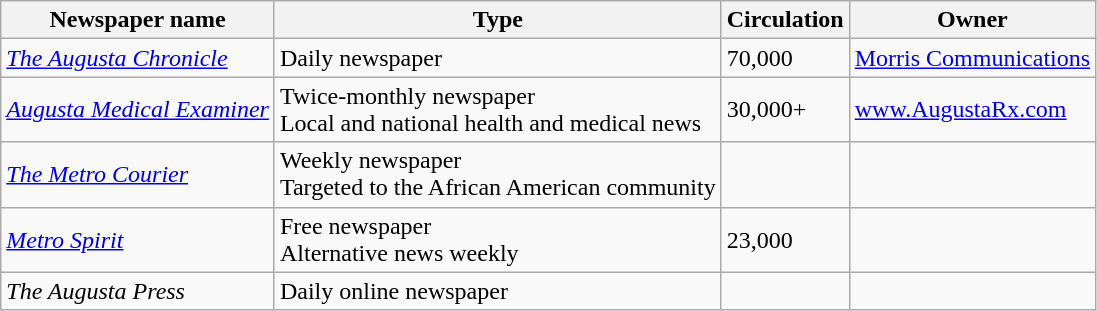<table class="wikitable">
<tr>
<th>Newspaper name</th>
<th>Type</th>
<th>Circulation</th>
<th>Owner</th>
</tr>
<tr>
<td><em><a href='#'>The Augusta Chronicle</a></em></td>
<td>Daily newspaper</td>
<td>70,000</td>
<td><a href='#'>Morris Communications</a></td>
</tr>
<tr>
<td><em><a href='#'>Augusta Medical Examiner</a></em></td>
<td>Twice-monthly newspaper<br>Local and national health and medical news</td>
<td>30,000+</td>
<td><a href='#'>www.AugustaRx.com</a></td>
</tr>
<tr>
<td><em><a href='#'>The Metro Courier</a></em></td>
<td>Weekly newspaper<br>Targeted to the African American community</td>
<td></td>
<td></td>
</tr>
<tr>
<td><em><a href='#'>Metro Spirit</a></em></td>
<td>Free newspaper<br>Alternative news weekly</td>
<td>23,000</td>
<td></td>
</tr>
<tr>
<td><em>The Augusta Press</em></td>
<td>Daily online newspaper</td>
<td></td>
<td></td>
</tr>
</table>
